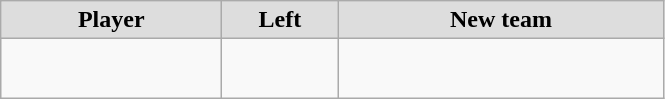<table class="wikitable" style="text-align: center">
<tr align="center"  bgcolor="#dddddd">
<td style="width:140px"><strong>Player</strong></td>
<td style="width:70px"><strong>Left</strong></td>
<td style="width:210px"><strong>New team</strong></td>
</tr>
<tr style="height:40px">
<td></td>
<td style="font-size: 80%"></td>
<td></td>
</tr>
</table>
